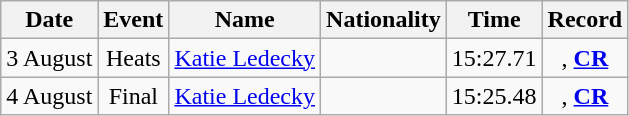<table class="wikitable" style=text-align:center>
<tr>
<th>Date</th>
<th>Event</th>
<th>Name</th>
<th>Nationality</th>
<th>Time</th>
<th>Record</th>
</tr>
<tr>
<td>3 August</td>
<td>Heats</td>
<td align=left><a href='#'>Katie Ledecky</a></td>
<td align=left></td>
<td>15:27.71</td>
<td>, <strong><a href='#'>CR</a></strong></td>
</tr>
<tr>
<td>4 August</td>
<td>Final</td>
<td align=left><a href='#'>Katie Ledecky</a></td>
<td align=left></td>
<td>15:25.48</td>
<td>, <strong><a href='#'>CR</a></strong></td>
</tr>
</table>
